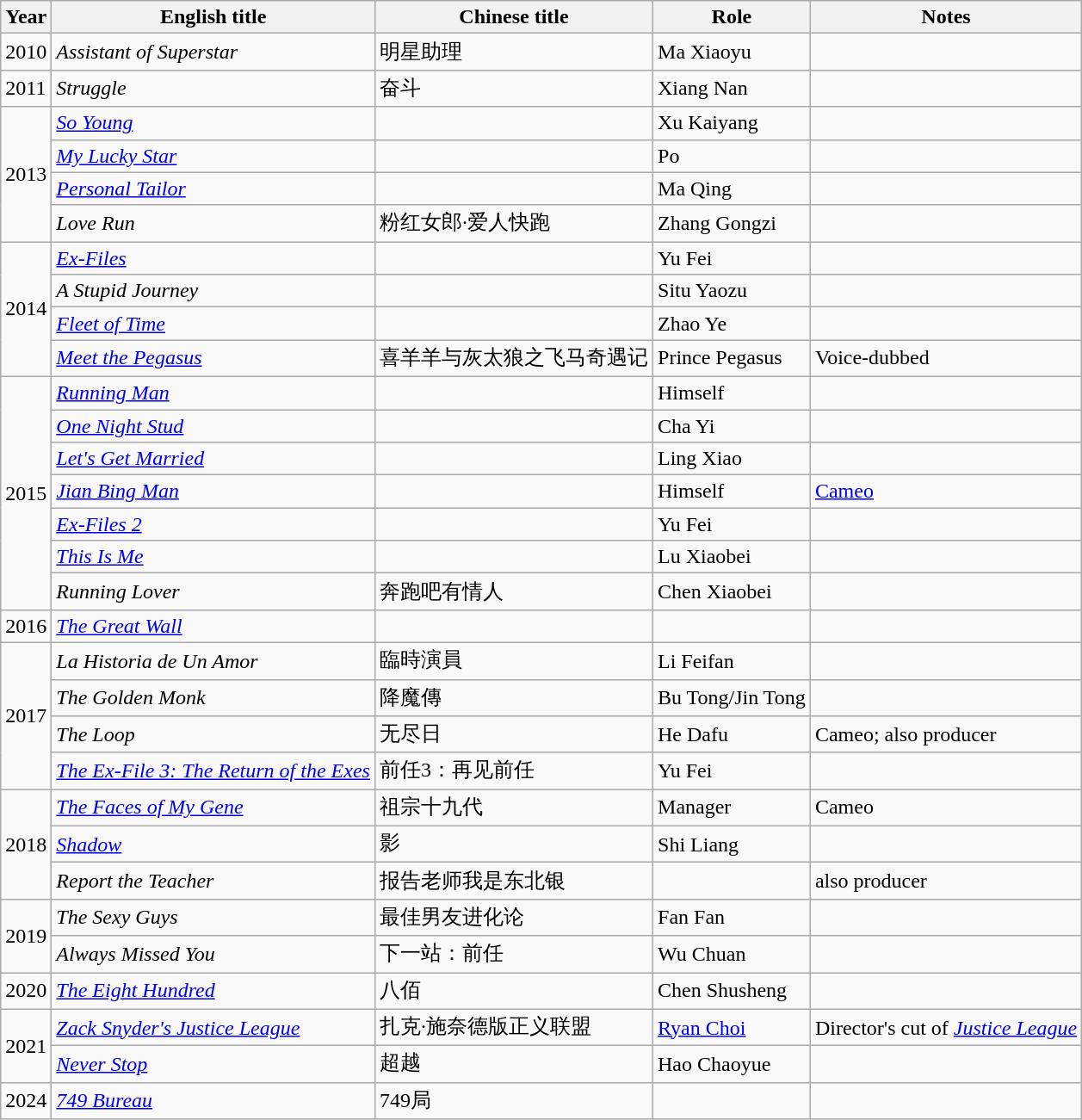<table class="wikitable">
<tr>
<th>Year</th>
<th>English title</th>
<th>Chinese title</th>
<th>Role</th>
<th>Notes</th>
</tr>
<tr>
<td>2010</td>
<td><em>Assistant of Superstar</em></td>
<td>明星助理</td>
<td>Ma Xiaoyu</td>
<td></td>
</tr>
<tr>
<td>2011</td>
<td><em>Struggle</em></td>
<td>奋斗</td>
<td>Xiang Nan</td>
<td></td>
</tr>
<tr>
<td rowspan="4">2013</td>
<td><em><a href='#'>So Young</a></em></td>
<td></td>
<td>Xu Kaiyang</td>
<td></td>
</tr>
<tr>
<td><em><a href='#'>My Lucky Star</a></em></td>
<td></td>
<td>Po</td>
<td></td>
</tr>
<tr>
<td><em><a href='#'>Personal Tailor</a></em></td>
<td></td>
<td>Ma Qing</td>
<td></td>
</tr>
<tr>
<td><em>Love Run</em></td>
<td>粉红女郎·爱人快跑</td>
<td>Zhang Gongzi</td>
<td></td>
</tr>
<tr>
<td rowspan=4>2014</td>
<td><em><a href='#'>Ex-Files</a></em></td>
<td></td>
<td>Yu Fei</td>
<td></td>
</tr>
<tr>
<td><em>A Stupid Journey</em></td>
<td></td>
<td>Situ Yaozu</td>
<td></td>
</tr>
<tr>
<td><em><a href='#'>Fleet of Time</a></em></td>
<td></td>
<td>Zhao Ye</td>
<td></td>
</tr>
<tr>
<td><em><a href='#'>Meet the Pegasus</a></em></td>
<td>喜羊羊与灰太狼之飞马奇遇记</td>
<td>Prince Pegasus</td>
<td>Voice-dubbed</td>
</tr>
<tr>
<td rowspan=7>2015</td>
<td><em><a href='#'>Running Man</a></em></td>
<td></td>
<td>Himself</td>
<td></td>
</tr>
<tr>
<td><em><a href='#'>One Night Stud</a></em></td>
<td></td>
<td>Cha Yi</td>
<td></td>
</tr>
<tr>
<td><em><a href='#'>Let's Get Married</a></em></td>
<td></td>
<td>Ling Xiao</td>
<td></td>
</tr>
<tr>
<td><em><a href='#'>Jian Bing Man</a></em></td>
<td></td>
<td>Himself</td>
<td><a href='#'>Cameo</a></td>
</tr>
<tr>
<td><em><a href='#'>Ex-Files 2</a></em></td>
<td></td>
<td>Yu Fei</td>
<td></td>
</tr>
<tr>
<td><em><a href='#'>This Is Me</a></em></td>
<td></td>
<td>Lu Xiaobei</td>
<td></td>
</tr>
<tr>
<td><em>Running Lover</em></td>
<td>奔跑吧有情人</td>
<td>Chen Xiaobei</td>
<td></td>
</tr>
<tr>
<td>2016</td>
<td><em><a href='#'>The Great Wall</a></em></td>
<td></td>
<td></td>
<td></td>
</tr>
<tr>
<td rowspan=4>2017</td>
<td><em>La Historia de Un Amor</em></td>
<td>臨時演員</td>
<td>Li Feifan</td>
<td></td>
</tr>
<tr>
<td><em>The Golden Monk</em></td>
<td>降魔傳</td>
<td>Bu Tong/Jin Tong</td>
<td></td>
</tr>
<tr>
<td><em>The Loop</em></td>
<td>无尽日</td>
<td>He Dafu</td>
<td>Cameo; also producer</td>
</tr>
<tr>
<td><em><a href='#'>The Ex-File 3: The Return of the Exes</a></em></td>
<td>前任3：再见前任</td>
<td>Yu Fei</td>
<td></td>
</tr>
<tr>
<td rowspan=3>2018</td>
<td><em><a href='#'>The Faces of My Gene</a></em></td>
<td>祖宗十九代</td>
<td>Manager</td>
<td>Cameo</td>
</tr>
<tr>
<td><em><a href='#'>Shadow</a></em></td>
<td>影</td>
<td>Shi Liang</td>
<td></td>
</tr>
<tr>
<td><em>Report the Teacher</em></td>
<td>报告老师我是东北银</td>
<td></td>
<td>also producer</td>
</tr>
<tr>
<td rowspan=2>2019</td>
<td><em>The Sexy Guys</em></td>
<td>最佳男友进化论</td>
<td>Fan Fan</td>
<td></td>
</tr>
<tr>
<td><em>Always Missed You</em></td>
<td>下一站：前任</td>
<td>Wu Chuan</td>
<td></td>
</tr>
<tr>
<td rowspan=1>2020</td>
<td><em><a href='#'>The Eight Hundred</a></em></td>
<td>八佰</td>
<td>Chen Shusheng</td>
<td></td>
</tr>
<tr>
<td rowspan=2>2021</td>
<td><em><a href='#'>Zack Snyder's Justice League</a></em></td>
<td>扎克·施奈德版正义联盟</td>
<td><a href='#'>Ryan Choi</a></td>
<td>Director's cut of <em><a href='#'>Justice League</a></em></td>
</tr>
<tr>
<td><em><a href='#'>Never Stop</a></em></td>
<td>超越</td>
<td>Hao Chaoyue</td>
<td></td>
</tr>
<tr>
<td rowspan=1>2024</td>
<td><em><a href='#'>749 Bureau</a></em></td>
<td>749局</td>
<td></td>
<td><br></td>
</tr>
</table>
